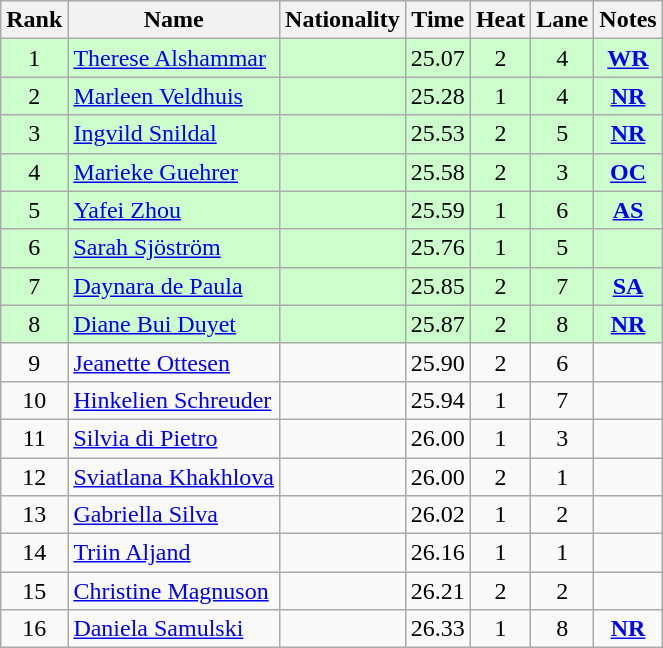<table class="wikitable sortable" style="text-align:center">
<tr>
<th>Rank</th>
<th>Name</th>
<th>Nationality</th>
<th>Time</th>
<th>Heat</th>
<th>Lane</th>
<th>Notes</th>
</tr>
<tr bgcolor=ccffcc>
<td>1</td>
<td align=left><a href='#'>Therese Alshammar</a></td>
<td align=left></td>
<td>25.07</td>
<td>2</td>
<td>4</td>
<td><strong><a href='#'>WR</a></strong></td>
</tr>
<tr bgcolor=ccffcc>
<td>2</td>
<td align=left><a href='#'>Marleen Veldhuis</a></td>
<td align=left></td>
<td>25.28</td>
<td>1</td>
<td>4</td>
<td><strong><a href='#'>NR</a></strong></td>
</tr>
<tr bgcolor=ccffcc>
<td>3</td>
<td align=left><a href='#'>Ingvild Snildal</a></td>
<td align=left></td>
<td>25.53</td>
<td>2</td>
<td>5</td>
<td><strong><a href='#'>NR</a></strong></td>
</tr>
<tr bgcolor=ccffcc>
<td>4</td>
<td align=left><a href='#'>Marieke Guehrer</a></td>
<td align=left></td>
<td>25.58</td>
<td>2</td>
<td>3</td>
<td><strong><a href='#'>OC</a></strong></td>
</tr>
<tr bgcolor=ccffcc>
<td>5</td>
<td align=left><a href='#'>Yafei Zhou</a></td>
<td align=left></td>
<td>25.59</td>
<td>1</td>
<td>6</td>
<td><strong><a href='#'>AS</a></strong></td>
</tr>
<tr bgcolor=ccffcc>
<td>6</td>
<td align=left><a href='#'>Sarah Sjöström</a></td>
<td align=left></td>
<td>25.76</td>
<td>1</td>
<td>5</td>
<td></td>
</tr>
<tr bgcolor=ccffcc>
<td>7</td>
<td align=left><a href='#'>Daynara de Paula</a></td>
<td align=left></td>
<td>25.85</td>
<td>2</td>
<td>7</td>
<td><strong><a href='#'>SA</a></strong></td>
</tr>
<tr bgcolor=ccffcc>
<td>8</td>
<td align=left><a href='#'>Diane Bui Duyet</a></td>
<td align=left></td>
<td>25.87</td>
<td>2</td>
<td>8</td>
<td><strong><a href='#'>NR</a></strong></td>
</tr>
<tr>
<td>9</td>
<td align=left><a href='#'>Jeanette Ottesen</a></td>
<td align=left></td>
<td>25.90</td>
<td>2</td>
<td>6</td>
<td></td>
</tr>
<tr>
<td>10</td>
<td align=left><a href='#'>Hinkelien Schreuder</a></td>
<td align=left></td>
<td>25.94</td>
<td>1</td>
<td>7</td>
<td></td>
</tr>
<tr>
<td>11</td>
<td align=left><a href='#'>Silvia di Pietro</a></td>
<td align=left></td>
<td>26.00</td>
<td>1</td>
<td>3</td>
<td></td>
</tr>
<tr>
<td>12</td>
<td align=left><a href='#'>Sviatlana Khakhlova</a></td>
<td align=left></td>
<td>26.00</td>
<td>2</td>
<td>1</td>
<td></td>
</tr>
<tr>
<td>13</td>
<td align=left><a href='#'>Gabriella Silva</a></td>
<td align=left></td>
<td>26.02</td>
<td>1</td>
<td>2</td>
<td></td>
</tr>
<tr>
<td>14</td>
<td align=left><a href='#'>Triin Aljand</a></td>
<td align=left></td>
<td>26.16</td>
<td>1</td>
<td>1</td>
<td></td>
</tr>
<tr>
<td>15</td>
<td align=left><a href='#'>Christine Magnuson</a></td>
<td align=left></td>
<td>26.21</td>
<td>2</td>
<td>2</td>
<td></td>
</tr>
<tr>
<td>16</td>
<td align=left><a href='#'>Daniela Samulski</a></td>
<td align=left></td>
<td>26.33</td>
<td>1</td>
<td>8</td>
<td><strong><a href='#'>NR</a></strong></td>
</tr>
</table>
